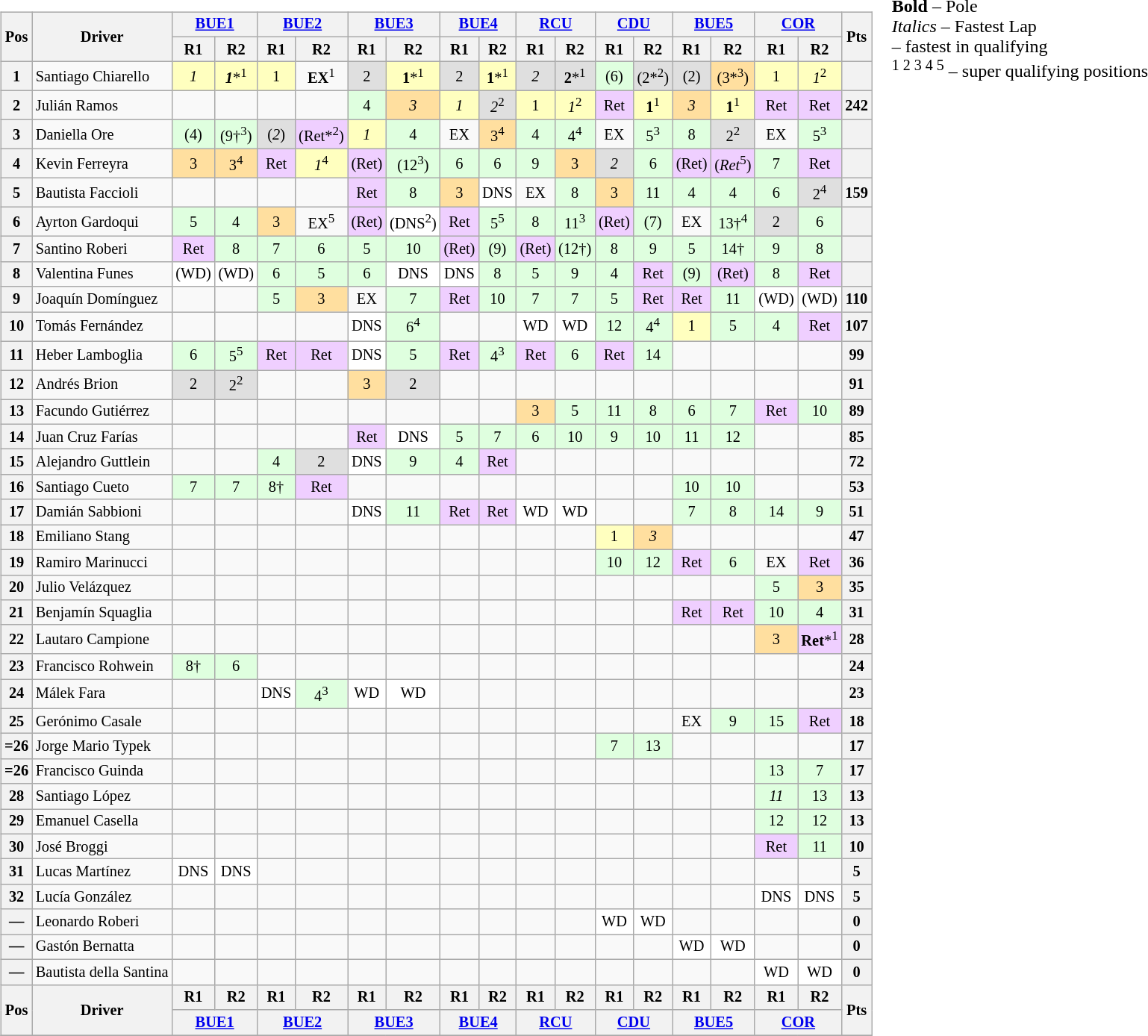<table>
<tr>
<td valign="top"><br><table class="wikitable" style="font-size:85%; text-align:center">
<tr>
<th rowspan="2" valign="middle">Pos</th>
<th rowspan="2" valign="middle">Driver</th>
<th colspan="2"><a href='#'>BUE1</a><br></th>
<th colspan="2"><a href='#'>BUE2</a><br></th>
<th colspan="2"><a href='#'>BUE3</a><br></th>
<th colspan="2"><a href='#'>BUE4</a><br></th>
<th colspan="2"><a href='#'>RCU</a><br></th>
<th colspan="2"><a href='#'>CDU</a><br></th>
<th colspan="2"><a href='#'>BUE5</a><br></th>
<th colspan="2"><a href='#'>COR</a><br></th>
<th rowspan="2" valign="middle">Pts</th>
</tr>
<tr>
<th>R1</th>
<th>R2</th>
<th>R1</th>
<th>R2</th>
<th>R1</th>
<th>R2</th>
<th>R1</th>
<th>R2</th>
<th>R1</th>
<th>R2</th>
<th>R1</th>
<th>R2</th>
<th>R1</th>
<th>R2</th>
<th>R1</th>
<th>R2</th>
</tr>
<tr>
<th>1</th>
<td align="left"> Santiago Chiarello</td>
<td style="background:#FFFFBF;"><em>1</em></td>
<td style="background:#FFFFBF;"><strong><em>1</em></strong>*<sup>1</sup></td>
<td style="background:#FFFFBF;">1</td>
<td><strong>EX</strong><sup>1</sup></td>
<td style="background:#DFDFDF;">2</td>
<td style="background:#FFFFBF;"><strong>1</strong>*<sup>1</sup></td>
<td style="background:#DFDFDF;">2</td>
<td style="background:#FFFFBF;"><strong>1</strong>*<sup>1</sup></td>
<td style="background:#DFDFDF;"><em>2</em></td>
<td style="background:#DFDFDF;"><strong>2</strong>*<sup>1</sup></td>
<td style="background:#DFFFDF;">(6)</td>
<td style="background:#DFDFDF;">(2*<sup>2</sup>)</td>
<td style="background:#DFDFDF;">(2)</td>
<td style="background:#FFDF9F;">(3*<sup>3</sup>)</td>
<td style="background:#FFFFBF;">1</td>
<td style="background:#FFFFBF;"><em>1</em><sup>2</sup></td>
<th></th>
</tr>
<tr>
<th>2</th>
<td align="left"> Julián Ramos</td>
<td></td>
<td></td>
<td></td>
<td></td>
<td style="background:#DFFFDF;">4</td>
<td style="background:#FFDF9F;"><em>3</em></td>
<td style="background:#FFFFBF;"><em>1</em></td>
<td style="background:#DFDFDF;"><em>2</em><sup>2</sup></td>
<td style="background:#FFFFBF;">1</td>
<td style="background:#FFFFBF;"><em>1</em><sup>2</sup></td>
<td style="background:#EFCFFF;">Ret</td>
<td style="background:#FFFFBF;"><strong>1</strong><sup>1</sup></td>
<td style="background:#FFDF9F;"><em>3</em></td>
<td style="background:#FFFFBF;"><strong>1</strong><sup>1</sup></td>
<td style="background:#EFCFFF;">Ret</td>
<td style="background:#EFCFFF;">Ret</td>
<th>242</th>
</tr>
<tr>
<th>3</th>
<td align="left"> Daniella Ore</td>
<td style="background:#DFFFDF;">(4)</td>
<td style="background:#DFFFDF;">(9†<sup>3</sup>)</td>
<td style="background:#DFDFDF;">(<em>2</em>)</td>
<td style="background:#EFCFFF;">(Ret*<sup>2</sup>)</td>
<td style="background:#FFFFBF;"><em>1</em></td>
<td style="background:#DFFFDF;">4</td>
<td>EX</td>
<td style="background:#FFDF9F;">3<sup>4</sup></td>
<td style="background:#DFFFDF;">4</td>
<td style="background:#DFFFDF;">4<sup>4</sup></td>
<td>EX</td>
<td style="background:#DFFFDF;">5<sup>3</sup></td>
<td style="background:#DFFFDF;">8</td>
<td style="background:#DFDFDF;">2<sup>2</sup></td>
<td>EX</td>
<td style="background:#DFFFDF;">5<sup>3</sup></td>
<th></th>
</tr>
<tr>
<th>4</th>
<td align="left" nowrap=""> Kevin Ferreyra</td>
<td style="background:#FFDF9F;">3</td>
<td style="background:#FFDF9F;">3<sup>4</sup></td>
<td style="background:#EFCFFF;">Ret</td>
<td style="background:#FFFFBF;"><em>1</em><sup>4</sup></td>
<td style="background:#EFCFFF;">(Ret)</td>
<td style="background:#DFFFDF;">(12<sup>3</sup>)</td>
<td style="background:#DFFFDF;">6</td>
<td style="background:#DFFFDF;">6</td>
<td style="background:#DFFFDF;">9</td>
<td style="background:#FFDF9F;">3</td>
<td style="background:#DFDFDF;"><em>2</em></td>
<td style="background:#DFFFDF;">6</td>
<td style="background:#EFCFFF;">(Ret)</td>
<td style="background:#EFCFFF;">(<em>Ret</em><sup>5</sup>)</td>
<td style="background:#DFFFDF;">7</td>
<td style="background:#EFCFFF;">Ret</td>
<th></th>
</tr>
<tr>
<th>5</th>
<td align="left"> Bautista Faccioli</td>
<td></td>
<td></td>
<td></td>
<td></td>
<td style="background:#EFCFFF;">Ret</td>
<td style="background:#DFFFDF;">8</td>
<td style="background:#FFDF9F;">3</td>
<td style="background:#ffffff;">DNS</td>
<td>EX</td>
<td style="background:#DFFFDF;">8</td>
<td style="background:#FFDF9F;">3</td>
<td style="background:#DFFFDF;">11</td>
<td style="background:#DFFFDF;">4</td>
<td style="background:#DFFFDF;">4</td>
<td style="background:#DFFFDF;">6</td>
<td style="background:#DFDFDF;">2<sup>4</sup></td>
<th>159</th>
</tr>
<tr>
<th>6</th>
<td align="left"> Ayrton Gardoqui</td>
<td style="background:#DFFFDF;">5</td>
<td style="background:#DFFFDF;">4</td>
<td style="background:#FFDF9F;">3</td>
<td>EX<sup>5</sup></td>
<td style="background:#EFCFFF;">(Ret)</td>
<td style="background:#FFFFFF;">(DNS<sup>2</sup>)</td>
<td style="background:#EFCFFF;">Ret</td>
<td style="background:#DFFFDF;">5<sup>5</sup></td>
<td style="background:#DFFFDF;">8</td>
<td style="background:#DFFFDF;">11<sup>3</sup></td>
<td style="background:#EFCFFF;">(Ret)</td>
<td style="background:#DFFFDF;">(7)</td>
<td>EX</td>
<td style="background:#DFFFDF;">13†<sup>4</sup></td>
<td style="background:#DFDFDF;">2</td>
<td style="background:#DFFFDF;">6</td>
<th></th>
</tr>
<tr>
<th>7</th>
<td align="left"> Santino Roberi</td>
<td style="background:#EFCFFF;">Ret</td>
<td style="background:#DFFFDF;">8</td>
<td style="background:#DFFFDF;">7</td>
<td style="background:#DFFFDF;">6</td>
<td style="background:#DFFFDF;">5</td>
<td style="background:#DFFFDF;">10</td>
<td style="background:#EFCFFF;">(Ret)</td>
<td style="background:#DFFFDF;">(9)</td>
<td style="background:#EFCFFF;">(Ret)</td>
<td style="background:#DFFFDF;">(12†)</td>
<td style="background:#DFFFDF;">8</td>
<td style="background:#DFFFDF;">9</td>
<td style="background:#DFFFDF;">5</td>
<td style="background:#DFFFDF;">14†</td>
<td style="background:#DFFFDF;">9</td>
<td style="background:#DFFFDF;">8</td>
<th></th>
</tr>
<tr>
<th>8</th>
<td align="left"> Valentina Funes</td>
<td style="background:#FFFFFF;">(WD)</td>
<td style="background:#FFFFFF;">(WD)</td>
<td style="background:#DFFFDF;">6</td>
<td style="background:#DFFFDF;">5</td>
<td style="background:#DFFFDF;">6</td>
<td style="background:#FFFFFF;">DNS</td>
<td style="background:#FFFFFF;">DNS</td>
<td style="background:#DFFFDF;">8</td>
<td style="background:#DFFFDF;">5</td>
<td style="background:#DFFFDF;">9</td>
<td style="background:#DFFFDF;">4</td>
<td style="background:#EFCFFF;">Ret</td>
<td style="background:#DFFFDF;">(9)</td>
<td style="background:#EFCFFF;">(Ret)</td>
<td style="background:#DFFFDF;">8</td>
<td style="background:#EFCFFF;">Ret</td>
<th></th>
</tr>
<tr>
<th>9</th>
<td align="left"> Joaquín Domínguez</td>
<td></td>
<td></td>
<td style="background:#DFFFDF;">5</td>
<td style="background:#FFDF9F;">3</td>
<td>EX</td>
<td style="background:#DFFFDF;">7</td>
<td style="background:#EFCFFF;">Ret</td>
<td style="background:#DFFFDF;">10</td>
<td style="background:#DFFFDF;">7</td>
<td style="background:#DFFFDF;">7</td>
<td style="background:#DFFFDF;">5</td>
<td style="background:#EFCFFF;">Ret</td>
<td style="background:#EFCFFF;">Ret</td>
<td style="background:#DFFFDF;">11</td>
<td style="background:#ffffff;">(WD)</td>
<td style="background:#ffffff;">(WD)</td>
<th>110</th>
</tr>
<tr>
<th>10</th>
<td align="left"> Tomás Fernández</td>
<td></td>
<td></td>
<td></td>
<td></td>
<td style="background:#FFFFFF;">DNS</td>
<td style="background:#DFFFDF;">6<sup>4</sup></td>
<td></td>
<td></td>
<td style="background:#FFFFFF;">WD</td>
<td style="background:#FFFFFF;">WD</td>
<td style="background:#DFFFDF;">12</td>
<td style="background:#DFFFDF;">4<sup>4</sup></td>
<td style="background:#FFFFBF;">1</td>
<td style="background:#DFFFDF;">5</td>
<td style="background:#DFFFDF;">4</td>
<td style="background:#EFCFFF;">Ret</td>
<th>107</th>
</tr>
<tr>
<th>11</th>
<td align="left"> Heber Lamboglia</td>
<td style="background:#DFFFDF;">6</td>
<td style="background:#DFFFDF;">5<sup>5</sup></td>
<td style="background:#EFCFFF;">Ret</td>
<td style="background:#EFCFFF;">Ret</td>
<td style="background:#FFFFFF;">DNS</td>
<td style="background:#DFFFDF;">5</td>
<td style="background:#EFCFFF;">Ret</td>
<td style="background:#DFFFDF;">4<sup>3</sup></td>
<td style="background:#EFCFFF;">Ret</td>
<td style="background:#DFFFDF;">6</td>
<td style="background:#EFCFFF;">Ret</td>
<td style="background:#DFFFDF;">14</td>
<td></td>
<td></td>
<td></td>
<td></td>
<th>99</th>
</tr>
<tr>
<th>12</th>
<td align="left"> Andrés Brion</td>
<td style="background:#DFDFDF;">2</td>
<td style="background:#DFDFDF;">2<sup>2</sup></td>
<td></td>
<td></td>
<td style="background:#FFDF9F;">3</td>
<td style="background:#DFDFDF;">2</td>
<td></td>
<td></td>
<td></td>
<td></td>
<td></td>
<td></td>
<td></td>
<td></td>
<td></td>
<td></td>
<th>91</th>
</tr>
<tr>
<th>13</th>
<td align="left"> Facundo Gutiérrez</td>
<td></td>
<td></td>
<td></td>
<td></td>
<td></td>
<td></td>
<td></td>
<td></td>
<td style="background:#FFDF9F;">3</td>
<td style="background:#DFFFDF;">5</td>
<td style="background:#DFFFDF;">11</td>
<td style="background:#DFFFDF;">8</td>
<td style="background:#DFFFDF;">6</td>
<td style="background:#DFFFDF;">7</td>
<td style="background:#EFCFFF;">Ret</td>
<td style="background:#DFFFDF;">10</td>
<th>89</th>
</tr>
<tr>
<th>14</th>
<td align="left"> Juan Cruz Farías</td>
<td></td>
<td></td>
<td></td>
<td></td>
<td style="background:#EFCFFF;">Ret</td>
<td style="background:#FFFFFF;">DNS</td>
<td style="background:#DFFFDF;">5</td>
<td style="background:#DFFFDF;">7</td>
<td style="background:#DFFFDF;">6</td>
<td style="background:#DFFFDF;">10</td>
<td style="background:#DFFFDF;">9</td>
<td style="background:#DFFFDF;">10</td>
<td style="background:#DFFFDF;">11</td>
<td style="background:#DFFFDF;">12</td>
<td></td>
<td></td>
<th>85</th>
</tr>
<tr>
<th>15</th>
<td align="left"> Alejandro Guttlein</td>
<td></td>
<td></td>
<td style="background:#DFFFDF;">4</td>
<td style="background:#DFDFDF;">2</td>
<td style="background:#FFFFFF;">DNS</td>
<td style="background:#DFFFDF;">9</td>
<td style="background:#DFFFDF;">4</td>
<td style="background:#EFCFFF;">Ret</td>
<td></td>
<td></td>
<td></td>
<td></td>
<td></td>
<td></td>
<td></td>
<td></td>
<th>72</th>
</tr>
<tr>
<th>16</th>
<td align="left"> Santiago Cueto</td>
<td style="background:#DFFFDF;">7</td>
<td style="background:#DFFFDF;">7</td>
<td style="background:#DFFFDF;">8†</td>
<td style="background:#EFCFFF;">Ret</td>
<td></td>
<td></td>
<td></td>
<td></td>
<td></td>
<td></td>
<td></td>
<td></td>
<td style="background:#DFFFDF;">10</td>
<td style="background:#DFFFDF;">10</td>
<td></td>
<td></td>
<th>53</th>
</tr>
<tr>
<th>17</th>
<td align="left"> Damián Sabbioni</td>
<td></td>
<td></td>
<td></td>
<td></td>
<td style="background:#FFFFFF;">DNS</td>
<td style="background:#DFFFDF;">11</td>
<td style="background:#EFCFFF;">Ret</td>
<td style="background:#EFCFFF;">Ret</td>
<td style="background:#FFFFFF;">WD</td>
<td style="background:#FFFFFF;">WD</td>
<td></td>
<td></td>
<td style="background:#DFFFDF;">7</td>
<td style="background:#DFFFDF;">8</td>
<td style="background:#DFFFDF;">14</td>
<td style="background:#DFFFDF;">9</td>
<th>51</th>
</tr>
<tr>
<th>18</th>
<td align="left"> Emiliano Stang</td>
<td></td>
<td></td>
<td></td>
<td></td>
<td></td>
<td></td>
<td></td>
<td></td>
<td></td>
<td></td>
<td style="background:#FFFFBF;">1</td>
<td style="background:#FFDF9F;"><em>3</em></td>
<td></td>
<td></td>
<td></td>
<td></td>
<th>47</th>
</tr>
<tr>
<th>19</th>
<td align="left"> Ramiro Marinucci</td>
<td></td>
<td></td>
<td></td>
<td></td>
<td></td>
<td></td>
<td></td>
<td></td>
<td></td>
<td></td>
<td style="background:#DFFFDF;">10</td>
<td style="background:#DFFFDF;">12</td>
<td style="background:#EFCFFF;">Ret</td>
<td style="background:#DFFFDF;">6</td>
<td>EX</td>
<td style="background:#EFCFFF;">Ret</td>
<th>36</th>
</tr>
<tr>
<th>20</th>
<td align="left"> Julio Velázquez</td>
<td></td>
<td></td>
<td></td>
<td></td>
<td></td>
<td></td>
<td></td>
<td></td>
<td></td>
<td></td>
<td></td>
<td></td>
<td></td>
<td></td>
<td style="background:#DFFFDF;">5</td>
<td style="background:#FFDF9F;">3</td>
<th>35</th>
</tr>
<tr>
<th>21</th>
<td align="left"> Benjamín Squaglia</td>
<td></td>
<td></td>
<td></td>
<td></td>
<td></td>
<td></td>
<td></td>
<td></td>
<td></td>
<td></td>
<td></td>
<td></td>
<td style="background:#EFCFFF;">Ret</td>
<td style="background:#EFCFFF;">Ret</td>
<td style="background:#DFFFDF;">10</td>
<td style="background:#DFFFDF;">4</td>
<th>31</th>
</tr>
<tr>
<th>22</th>
<td align="left"> Lautaro Campione</td>
<td></td>
<td></td>
<td></td>
<td></td>
<td></td>
<td></td>
<td></td>
<td></td>
<td></td>
<td></td>
<td></td>
<td></td>
<td></td>
<td></td>
<td style="background:#FFDF9F;">3</td>
<td style="background:#EFCFFF;"><strong>Ret</strong>*<sup>1</sup></td>
<th>28</th>
</tr>
<tr>
<th>23</th>
<td align="left"> Francisco Rohwein</td>
<td style="background:#DFFFDF;">8†</td>
<td style="background:#DFFFDF;">6</td>
<td></td>
<td></td>
<td></td>
<td></td>
<td></td>
<td></td>
<td></td>
<td></td>
<td></td>
<td></td>
<td></td>
<td></td>
<td></td>
<td></td>
<th>24</th>
</tr>
<tr>
<th>24</th>
<td align="left"> Málek Fara</td>
<td></td>
<td></td>
<td style="background:#FFFFFF;">DNS</td>
<td style="background:#DFFFDF;">4<sup>3</sup></td>
<td style="background:#FFFFFF;">WD</td>
<td style="background:#FFFFFF;">WD</td>
<td></td>
<td></td>
<td></td>
<td></td>
<td></td>
<td></td>
<td></td>
<td></td>
<td></td>
<td></td>
<th>23</th>
</tr>
<tr>
<th>25</th>
<td align="left"> Gerónimo Casale</td>
<td></td>
<td></td>
<td></td>
<td></td>
<td></td>
<td></td>
<td></td>
<td></td>
<td></td>
<td></td>
<td></td>
<td></td>
<td>EX</td>
<td style="background:#DFFFDF;">9</td>
<td style="background:#DFFFDF;">15</td>
<td style="background:#EFCFFF;">Ret</td>
<th>18</th>
</tr>
<tr>
<th>=26</th>
<td align="left"> Jorge Mario Typek</td>
<td></td>
<td></td>
<td></td>
<td></td>
<td></td>
<td></td>
<td></td>
<td></td>
<td></td>
<td></td>
<td style="background:#DFFFDF;">7</td>
<td style="background:#DFFFDF;">13</td>
<td></td>
<td></td>
<td></td>
<td></td>
<th>17</th>
</tr>
<tr>
<th>=26</th>
<td align="left"> Francisco Guinda</td>
<td></td>
<td></td>
<td></td>
<td></td>
<td></td>
<td></td>
<td></td>
<td></td>
<td></td>
<td></td>
<td></td>
<td></td>
<td></td>
<td></td>
<td style="background:#DFFFDF;">13</td>
<td style="background:#DFFFDF;">7</td>
<th>17</th>
</tr>
<tr>
<th>28</th>
<td align="left"> Santiago López</td>
<td></td>
<td></td>
<td></td>
<td></td>
<td></td>
<td></td>
<td></td>
<td></td>
<td></td>
<td></td>
<td></td>
<td></td>
<td></td>
<td></td>
<td style="background:#DFFFDF;"><em>11</em></td>
<td style="background:#DFFFDF;">13</td>
<th>13</th>
</tr>
<tr>
<th>29</th>
<td align="left"> Emanuel Casella</td>
<td></td>
<td></td>
<td></td>
<td></td>
<td></td>
<td></td>
<td></td>
<td></td>
<td></td>
<td></td>
<td></td>
<td></td>
<td></td>
<td></td>
<td style="background:#DFFFDF;">12</td>
<td style="background:#DFFFDF;">12</td>
<th>13</th>
</tr>
<tr>
<th>30</th>
<td align="left"> José Broggi</td>
<td></td>
<td></td>
<td></td>
<td></td>
<td></td>
<td></td>
<td></td>
<td></td>
<td></td>
<td></td>
<td></td>
<td></td>
<td></td>
<td></td>
<td style="background:#EFCFFF;">Ret</td>
<td style="background:#DFFFDF;">11</td>
<th>10</th>
</tr>
<tr>
<th>31</th>
<td align="left"> Lucas Martínez</td>
<td style="background:#FFFFFF;">DNS</td>
<td style="background:#FFFFFF;">DNS</td>
<td></td>
<td></td>
<td></td>
<td></td>
<td></td>
<td></td>
<td></td>
<td></td>
<td></td>
<td></td>
<td></td>
<td></td>
<td></td>
<td></td>
<th>5</th>
</tr>
<tr>
<th>32</th>
<td align="left"> Lucía González</td>
<td></td>
<td></td>
<td></td>
<td></td>
<td></td>
<td></td>
<td></td>
<td></td>
<td></td>
<td></td>
<td></td>
<td></td>
<td></td>
<td></td>
<td style="background:#FFFFFF;">DNS</td>
<td style="background:#FFFFFF;">DNS</td>
<th>5</th>
</tr>
<tr>
<th>—</th>
<td align="left"> Leonardo Roberi</td>
<td></td>
<td></td>
<td></td>
<td></td>
<td></td>
<td></td>
<td></td>
<td></td>
<td></td>
<td></td>
<td style="background:#FFFFFF;">WD</td>
<td style="background:#FFFFFF;">WD</td>
<td></td>
<td></td>
<td></td>
<td></td>
<th>0</th>
</tr>
<tr>
<th>—</th>
<td align="left"> Gastón Bernatta</td>
<td></td>
<td></td>
<td></td>
<td></td>
<td></td>
<td></td>
<td></td>
<td></td>
<td></td>
<td></td>
<td></td>
<td></td>
<td style="background:#FFFFFF;">WD</td>
<td style="background:#FFFFFF;">WD</td>
<td></td>
<td></td>
<th>0</th>
</tr>
<tr>
<th>—</th>
<td align="left" nowrap> Bautista della Santina</td>
<td></td>
<td></td>
<td></td>
<td></td>
<td></td>
<td></td>
<td></td>
<td></td>
<td></td>
<td></td>
<td></td>
<td></td>
<td></td>
<td></td>
<td style="background:#ffffff;">WD</td>
<td style="background:#ffffff;">WD</td>
<th>0</th>
</tr>
<tr>
<th rowspan="2">Pos</th>
<th rowspan="2">Driver</th>
<th>R1</th>
<th>R2</th>
<th>R1</th>
<th>R2</th>
<th>R1</th>
<th>R2</th>
<th>R1</th>
<th>R2</th>
<th>R1</th>
<th>R2</th>
<th>R1</th>
<th>R2</th>
<th>R1</th>
<th>R2</th>
<th>R1</th>
<th>R2</th>
<th rowspan="2">Pts</th>
</tr>
<tr valign="top">
<th colspan="2"><a href='#'>BUE1</a><br></th>
<th colspan="2"><a href='#'>BUE2</a><br></th>
<th colspan="2"><a href='#'>BUE3</a><br></th>
<th colspan="2"><a href='#'>BUE4</a><br></th>
<th colspan="2"><a href='#'>RCU</a><br></th>
<th colspan="2"><a href='#'>CDU</a><br></th>
<th colspan="2"><a href='#'>BUE5</a><br></th>
<th colspan="2"><a href='#'>COR</a><br></th>
</tr>
<tr>
</tr>
</table>
</td>
<td valign="top"><br><strong>Bold</strong> – Pole<br><em>Italics</em> – Fastest Lap<br> – fastest in qualifying<br><sup>1 2 3 4 5</sup> – super qualifying positions</td>
</tr>
</table>
